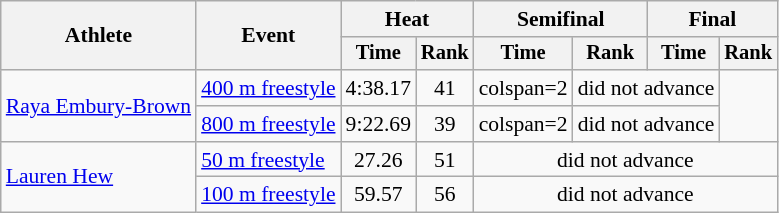<table class="wikitable" style="text-align:center; font-size:90%">
<tr>
<th rowspan="2">Athlete</th>
<th rowspan="2">Event</th>
<th colspan="2">Heat</th>
<th colspan="2">Semifinal</th>
<th colspan="2">Final</th>
</tr>
<tr style="font-size:95%">
<th>Time</th>
<th>Rank</th>
<th>Time</th>
<th>Rank</th>
<th>Time</th>
<th>Rank</th>
</tr>
<tr>
<td align=left rowspan=2><a href='#'>Raya Embury-Brown</a></td>
<td align=left><a href='#'>400 m freestyle</a></td>
<td>4:38.17</td>
<td>41</td>
<td>colspan=2 </td>
<td colspan=2>did not advance</td>
</tr>
<tr>
<td align=left><a href='#'>800 m freestyle</a></td>
<td>9:22.69</td>
<td>39</td>
<td>colspan=2 </td>
<td colspan=2>did not advance</td>
</tr>
<tr>
<td align=left rowspan=2><a href='#'>Lauren Hew</a></td>
<td align=left><a href='#'>50 m freestyle</a></td>
<td>27.26</td>
<td>51</td>
<td colspan=4>did not advance</td>
</tr>
<tr>
<td align=left><a href='#'>100 m freestyle</a></td>
<td>59.57</td>
<td>56</td>
<td colspan=4>did not advance</td>
</tr>
</table>
